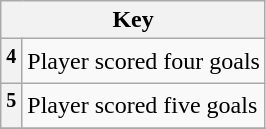<table class="wikitable plainrowheaders">
<tr>
<th colspan="2" scope="col">Key</th>
</tr>
<tr>
<th align="left" scope="row"><sup>4</sup></th>
<td align="left">Player scored four goals</td>
</tr>
<tr>
<th align="left" scope="row"><sup>5</sup></th>
<td align="left">Player scored five goals</td>
</tr>
<tr>
</tr>
</table>
